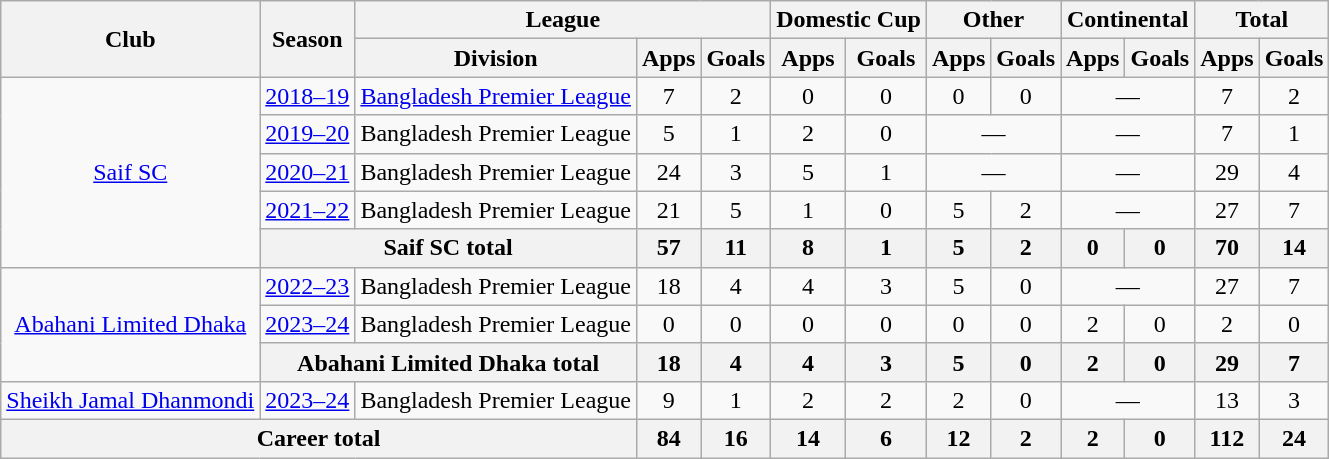<table class="wikitable" style="text-align:center">
<tr>
<th rowspan="2">Club</th>
<th rowspan="2">Season</th>
<th colspan="3">League</th>
<th colspan="2">Domestic Cup</th>
<th colspan="2">Other</th>
<th colspan="2">Continental</th>
<th colspan="2">Total</th>
</tr>
<tr>
<th>Division</th>
<th>Apps</th>
<th>Goals</th>
<th>Apps</th>
<th>Goals</th>
<th>Apps</th>
<th>Goals</th>
<th>Apps</th>
<th>Goals</th>
<th>Apps</th>
<th>Goals</th>
</tr>
<tr>
<td rowspan=5><a href='#'>Saif SC</a></td>
<td><a href='#'>2018–19</a></td>
<td><a href='#'>Bangladesh Premier League</a></td>
<td>7</td>
<td>2</td>
<td>0</td>
<td>0</td>
<td>0</td>
<td>0</td>
<td colspan="2">—</td>
<td>7</td>
<td>2</td>
</tr>
<tr>
<td><a href='#'>2019–20</a></td>
<td>Bangladesh Premier League</td>
<td>5</td>
<td>1</td>
<td>2</td>
<td>0</td>
<td colspan="2">—</td>
<td colspan="2">—</td>
<td>7</td>
<td>1</td>
</tr>
<tr>
<td><a href='#'>2020–21</a></td>
<td>Bangladesh Premier League</td>
<td>24</td>
<td>3</td>
<td>5</td>
<td>1</td>
<td colspan="2">—</td>
<td colspan="2">—</td>
<td>29</td>
<td>4</td>
</tr>
<tr>
<td><a href='#'>2021–22</a></td>
<td>Bangladesh Premier League</td>
<td>21</td>
<td>5</td>
<td>1</td>
<td>0</td>
<td>5</td>
<td>2</td>
<td colspan="2">—</td>
<td>27</td>
<td>7</td>
</tr>
<tr>
<th colspan="2"><strong>Saif SC total</strong></th>
<th>57</th>
<th>11</th>
<th>8</th>
<th>1</th>
<th>5</th>
<th>2</th>
<th>0</th>
<th>0</th>
<th>70</th>
<th>14</th>
</tr>
<tr>
<td rowspan=3><a href='#'>Abahani Limited Dhaka</a></td>
<td><a href='#'>2022–23</a></td>
<td>Bangladesh Premier League</td>
<td>18</td>
<td>4</td>
<td>4</td>
<td>3</td>
<td>5</td>
<td>0</td>
<td colspan="2">—</td>
<td>27</td>
<td>7</td>
</tr>
<tr>
<td><a href='#'>2023–24</a></td>
<td>Bangladesh Premier League</td>
<td>0</td>
<td>0</td>
<td>0</td>
<td>0</td>
<td>0</td>
<td>0</td>
<td>2</td>
<td>0</td>
<td>2</td>
<td>0</td>
</tr>
<tr>
<th colspan="2"><strong>Abahani Limited Dhaka total</strong></th>
<th>18</th>
<th>4</th>
<th>4</th>
<th>3</th>
<th>5</th>
<th>0</th>
<th>2</th>
<th>0</th>
<th>29</th>
<th>7</th>
</tr>
<tr>
<td><a href='#'>Sheikh Jamal Dhanmondi</a></td>
<td><a href='#'>2023–24</a></td>
<td>Bangladesh Premier League</td>
<td>9</td>
<td>1</td>
<td>2</td>
<td>2</td>
<td>2</td>
<td>0</td>
<td colspan="2">—</td>
<td>13</td>
<td>3</td>
</tr>
<tr>
<th colspan="3">Career total</th>
<th>84</th>
<th>16</th>
<th>14</th>
<th>6</th>
<th>12</th>
<th>2</th>
<th>2</th>
<th>0</th>
<th>112</th>
<th>24</th>
</tr>
</table>
